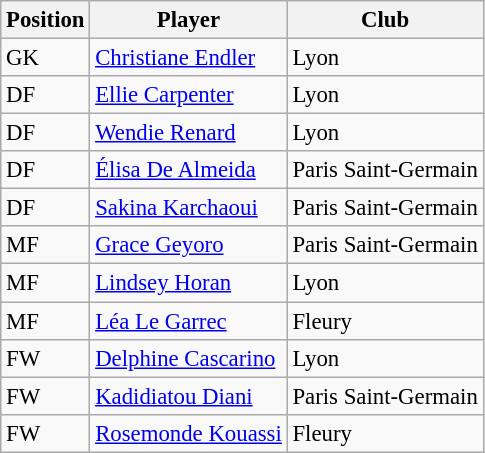<table class="wikitable" style="font-size:95%">
<tr>
<th>Position</th>
<th>Player</th>
<th>Club</th>
</tr>
<tr>
<td>GK</td>
<td> <a href='#'>Christiane Endler</a></td>
<td>Lyon</td>
</tr>
<tr>
<td>DF</td>
<td> <a href='#'>Ellie Carpenter</a></td>
<td>Lyon</td>
</tr>
<tr>
<td>DF</td>
<td> <a href='#'>Wendie Renard</a></td>
<td>Lyon</td>
</tr>
<tr>
<td>DF</td>
<td> <a href='#'>Élisa De Almeida</a></td>
<td>Paris Saint-Germain</td>
</tr>
<tr>
<td>DF</td>
<td> <a href='#'>Sakina Karchaoui</a></td>
<td>Paris Saint-Germain</td>
</tr>
<tr>
<td>MF</td>
<td> <a href='#'>Grace Geyoro</a></td>
<td>Paris Saint-Germain</td>
</tr>
<tr>
<td>MF</td>
<td> <a href='#'>Lindsey Horan</a></td>
<td>Lyon</td>
</tr>
<tr>
<td>MF</td>
<td> <a href='#'>Léa Le Garrec</a></td>
<td>Fleury</td>
</tr>
<tr>
<td>FW</td>
<td> <a href='#'>Delphine Cascarino</a></td>
<td>Lyon</td>
</tr>
<tr>
<td>FW</td>
<td> <a href='#'>Kadidiatou Diani</a></td>
<td>Paris Saint-Germain</td>
</tr>
<tr>
<td>FW</td>
<td> <a href='#'>Rosemonde Kouassi</a></td>
<td>Fleury</td>
</tr>
</table>
